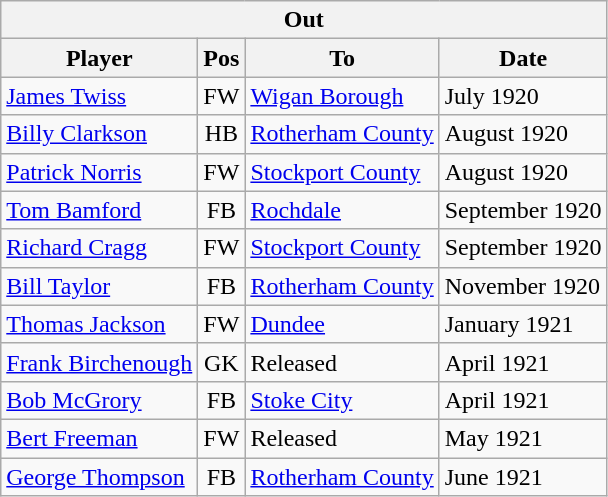<table class="wikitable">
<tr>
<th colspan="4">Out</th>
</tr>
<tr>
<th>Player</th>
<th>Pos</th>
<th>To</th>
<th>Date</th>
</tr>
<tr>
<td><a href='#'>James Twiss</a></td>
<td align=center>FW</td>
<td><a href='#'>Wigan Borough</a></td>
<td>July 1920</td>
</tr>
<tr>
<td><a href='#'>Billy Clarkson</a></td>
<td align=center>HB</td>
<td><a href='#'>Rotherham County</a></td>
<td>August 1920</td>
</tr>
<tr>
<td><a href='#'>Patrick Norris</a></td>
<td align=center>FW</td>
<td><a href='#'>Stockport County</a></td>
<td>August 1920</td>
</tr>
<tr>
<td><a href='#'>Tom Bamford</a></td>
<td align=center>FB</td>
<td><a href='#'>Rochdale</a></td>
<td>September 1920</td>
</tr>
<tr>
<td><a href='#'>Richard Cragg</a></td>
<td align=center>FW</td>
<td><a href='#'>Stockport County</a></td>
<td>September 1920</td>
</tr>
<tr>
<td><a href='#'>Bill Taylor</a></td>
<td align=center>FB</td>
<td><a href='#'>Rotherham County</a></td>
<td>November 1920</td>
</tr>
<tr>
<td><a href='#'>Thomas Jackson</a></td>
<td align=center>FW</td>
<td><a href='#'>Dundee</a></td>
<td>January 1921</td>
</tr>
<tr>
<td><a href='#'>Frank Birchenough</a></td>
<td align=center>GK</td>
<td>Released</td>
<td>April 1921</td>
</tr>
<tr>
<td><a href='#'>Bob McGrory</a></td>
<td align=center>FB</td>
<td><a href='#'>Stoke City</a></td>
<td>April 1921</td>
</tr>
<tr>
<td><a href='#'>Bert Freeman</a></td>
<td align=center>FW</td>
<td>Released</td>
<td>May 1921</td>
</tr>
<tr>
<td><a href='#'>George Thompson</a></td>
<td align=center>FB</td>
<td><a href='#'>Rotherham County</a></td>
<td>June 1921</td>
</tr>
</table>
